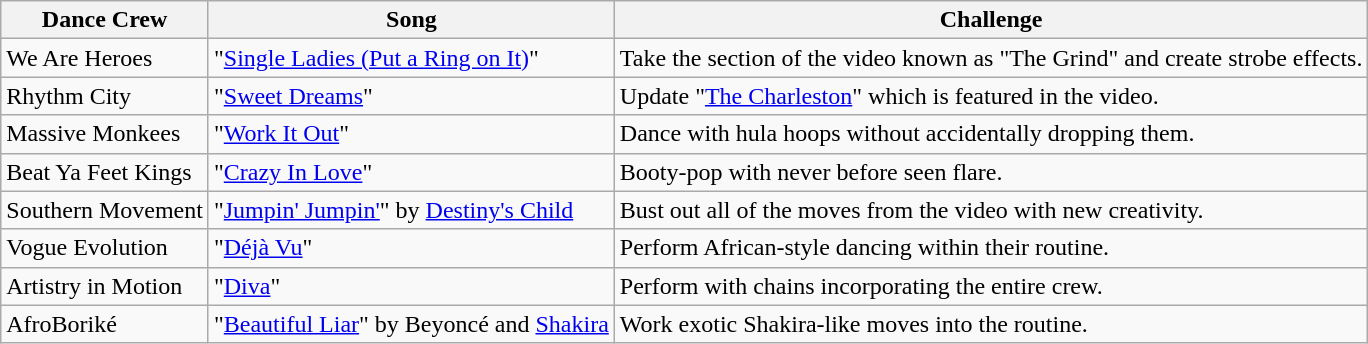<table class="wikitable">
<tr>
<th>Dance Crew</th>
<th>Song</th>
<th>Challenge</th>
</tr>
<tr>
<td>We Are Heroes</td>
<td>"<a href='#'>Single Ladies (Put a Ring on It)</a>"</td>
<td>Take the section of the video known as "The Grind" and create strobe effects.</td>
</tr>
<tr>
<td>Rhythm City</td>
<td>"<a href='#'>Sweet Dreams</a>"</td>
<td>Update "<a href='#'>The Charleston</a>" which is featured in the video.</td>
</tr>
<tr>
<td>Massive Monkees</td>
<td>"<a href='#'>Work It Out</a>"</td>
<td>Dance with hula hoops without accidentally dropping them.</td>
</tr>
<tr>
<td>Beat Ya Feet Kings</td>
<td>"<a href='#'>Crazy In Love</a>"</td>
<td>Booty-pop with never before seen flare.</td>
</tr>
<tr>
<td>Southern Movement</td>
<td>"<a href='#'>Jumpin' Jumpin'</a>" by <a href='#'>Destiny's Child</a></td>
<td>Bust out all of the moves from the video with new creativity.</td>
</tr>
<tr>
<td>Vogue Evolution</td>
<td>"<a href='#'>Déjà Vu</a>"</td>
<td>Perform African-style dancing within their routine.</td>
</tr>
<tr>
<td>Artistry in Motion</td>
<td>"<a href='#'>Diva</a>"</td>
<td>Perform with chains incorporating the entire crew.</td>
</tr>
<tr>
<td>AfroBoriké</td>
<td>"<a href='#'>Beautiful Liar</a>" by Beyoncé and <a href='#'>Shakira</a></td>
<td>Work exotic Shakira-like moves into the routine.</td>
</tr>
</table>
